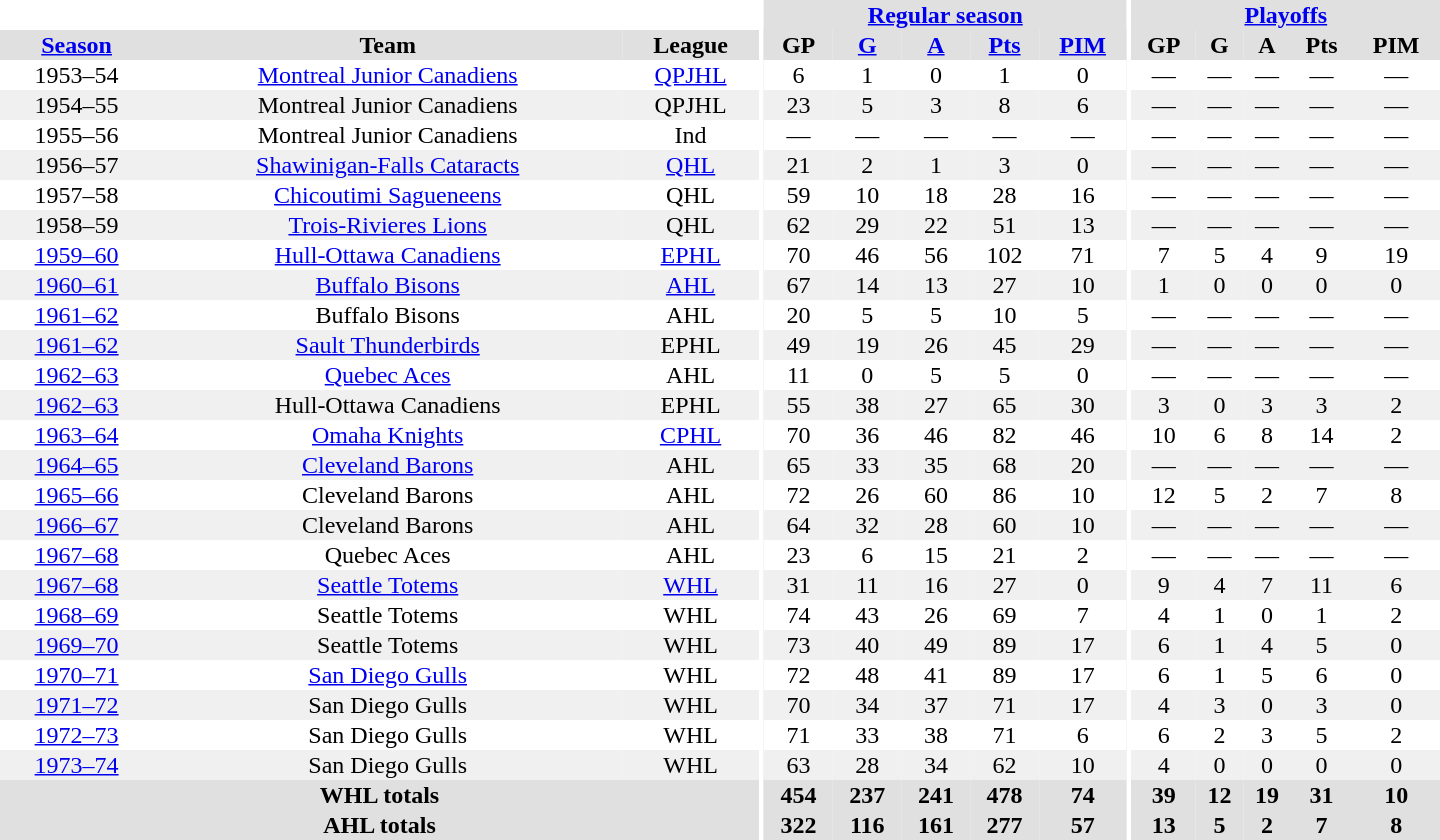<table border="0" cellpadding="1" cellspacing="0" style="text-align:center; width:60em">
<tr bgcolor="#e0e0e0">
<th colspan="3" bgcolor="#ffffff"></th>
<th rowspan="100" bgcolor="#ffffff"></th>
<th colspan="5"><a href='#'>Regular season</a></th>
<th rowspan="100" bgcolor="#ffffff"></th>
<th colspan="5"><a href='#'>Playoffs</a></th>
</tr>
<tr bgcolor="#e0e0e0">
<th><a href='#'>Season</a></th>
<th>Team</th>
<th>League</th>
<th>GP</th>
<th><a href='#'>G</a></th>
<th><a href='#'>A</a></th>
<th><a href='#'>Pts</a></th>
<th><a href='#'>PIM</a></th>
<th>GP</th>
<th>G</th>
<th>A</th>
<th>Pts</th>
<th>PIM</th>
</tr>
<tr>
<td>1953–54</td>
<td><a href='#'>Montreal Junior Canadiens</a></td>
<td><a href='#'>QPJHL</a></td>
<td>6</td>
<td>1</td>
<td>0</td>
<td>1</td>
<td>0</td>
<td>—</td>
<td>—</td>
<td>—</td>
<td>—</td>
<td>—</td>
</tr>
<tr bgcolor="#f0f0f0">
<td>1954–55</td>
<td>Montreal Junior Canadiens</td>
<td>QPJHL</td>
<td>23</td>
<td>5</td>
<td>3</td>
<td>8</td>
<td>6</td>
<td>—</td>
<td>—</td>
<td>—</td>
<td>—</td>
<td>—</td>
</tr>
<tr>
<td>1955–56</td>
<td>Montreal Junior Canadiens</td>
<td>Ind</td>
<td>—</td>
<td>—</td>
<td>—</td>
<td>—</td>
<td>—</td>
<td>—</td>
<td>—</td>
<td>—</td>
<td>—</td>
<td>—</td>
</tr>
<tr bgcolor="#f0f0f0">
<td>1956–57</td>
<td><a href='#'>Shawinigan-Falls Cataracts</a></td>
<td><a href='#'>QHL</a></td>
<td>21</td>
<td>2</td>
<td>1</td>
<td>3</td>
<td>0</td>
<td>—</td>
<td>—</td>
<td>—</td>
<td>—</td>
<td>—</td>
</tr>
<tr>
<td>1957–58</td>
<td><a href='#'>Chicoutimi Sagueneens</a></td>
<td>QHL</td>
<td>59</td>
<td>10</td>
<td>18</td>
<td>28</td>
<td>16</td>
<td>—</td>
<td>—</td>
<td>—</td>
<td>—</td>
<td>—</td>
</tr>
<tr bgcolor="#f0f0f0">
<td>1958–59</td>
<td><a href='#'>Trois-Rivieres Lions</a></td>
<td>QHL</td>
<td>62</td>
<td>29</td>
<td>22</td>
<td>51</td>
<td>13</td>
<td>—</td>
<td>—</td>
<td>—</td>
<td>—</td>
<td>—</td>
</tr>
<tr>
<td><a href='#'>1959–60</a></td>
<td><a href='#'>Hull-Ottawa Canadiens</a></td>
<td><a href='#'>EPHL</a></td>
<td>70</td>
<td>46</td>
<td>56</td>
<td>102</td>
<td>71</td>
<td>7</td>
<td>5</td>
<td>4</td>
<td>9</td>
<td>19</td>
</tr>
<tr bgcolor="#f0f0f0">
<td><a href='#'>1960–61</a></td>
<td><a href='#'>Buffalo Bisons</a></td>
<td><a href='#'>AHL</a></td>
<td>67</td>
<td>14</td>
<td>13</td>
<td>27</td>
<td>10</td>
<td>1</td>
<td>0</td>
<td>0</td>
<td>0</td>
<td>0</td>
</tr>
<tr>
<td><a href='#'>1961–62</a></td>
<td>Buffalo Bisons</td>
<td>AHL</td>
<td>20</td>
<td>5</td>
<td>5</td>
<td>10</td>
<td>5</td>
<td>—</td>
<td>—</td>
<td>—</td>
<td>—</td>
<td>—</td>
</tr>
<tr bgcolor="#f0f0f0">
<td><a href='#'>1961–62</a></td>
<td><a href='#'>Sault Thunderbirds</a></td>
<td>EPHL</td>
<td>49</td>
<td>19</td>
<td>26</td>
<td>45</td>
<td>29</td>
<td>—</td>
<td>—</td>
<td>—</td>
<td>—</td>
<td>—</td>
</tr>
<tr>
<td><a href='#'>1962–63</a></td>
<td><a href='#'>Quebec Aces</a></td>
<td>AHL</td>
<td>11</td>
<td>0</td>
<td>5</td>
<td>5</td>
<td>0</td>
<td>—</td>
<td>—</td>
<td>—</td>
<td>—</td>
<td>—</td>
</tr>
<tr bgcolor="#f0f0f0">
<td><a href='#'>1962–63</a></td>
<td>Hull-Ottawa Canadiens</td>
<td>EPHL</td>
<td>55</td>
<td>38</td>
<td>27</td>
<td>65</td>
<td>30</td>
<td>3</td>
<td>0</td>
<td>3</td>
<td>3</td>
<td>2</td>
</tr>
<tr>
<td><a href='#'>1963–64</a></td>
<td><a href='#'>Omaha Knights</a></td>
<td><a href='#'>CPHL</a></td>
<td>70</td>
<td>36</td>
<td>46</td>
<td>82</td>
<td>46</td>
<td>10</td>
<td>6</td>
<td>8</td>
<td>14</td>
<td>2</td>
</tr>
<tr bgcolor="#f0f0f0">
<td><a href='#'>1964–65</a></td>
<td><a href='#'>Cleveland Barons</a></td>
<td>AHL</td>
<td>65</td>
<td>33</td>
<td>35</td>
<td>68</td>
<td>20</td>
<td>—</td>
<td>—</td>
<td>—</td>
<td>—</td>
<td>—</td>
</tr>
<tr>
<td><a href='#'>1965–66</a></td>
<td>Cleveland Barons</td>
<td>AHL</td>
<td>72</td>
<td>26</td>
<td>60</td>
<td>86</td>
<td>10</td>
<td>12</td>
<td>5</td>
<td>2</td>
<td>7</td>
<td>8</td>
</tr>
<tr bgcolor="#f0f0f0">
<td><a href='#'>1966–67</a></td>
<td>Cleveland Barons</td>
<td>AHL</td>
<td>64</td>
<td>32</td>
<td>28</td>
<td>60</td>
<td>10</td>
<td>—</td>
<td>—</td>
<td>—</td>
<td>—</td>
<td>—</td>
</tr>
<tr>
<td><a href='#'>1967–68</a></td>
<td>Quebec Aces</td>
<td>AHL</td>
<td>23</td>
<td>6</td>
<td>15</td>
<td>21</td>
<td>2</td>
<td>—</td>
<td>—</td>
<td>—</td>
<td>—</td>
<td>—</td>
</tr>
<tr bgcolor="#f0f0f0">
<td><a href='#'>1967–68</a></td>
<td><a href='#'>Seattle Totems</a></td>
<td><a href='#'>WHL</a></td>
<td>31</td>
<td>11</td>
<td>16</td>
<td>27</td>
<td>0</td>
<td>9</td>
<td>4</td>
<td>7</td>
<td>11</td>
<td>6</td>
</tr>
<tr>
<td><a href='#'>1968–69</a></td>
<td>Seattle Totems</td>
<td>WHL</td>
<td>74</td>
<td>43</td>
<td>26</td>
<td>69</td>
<td>7</td>
<td>4</td>
<td>1</td>
<td>0</td>
<td>1</td>
<td>2</td>
</tr>
<tr bgcolor="#f0f0f0">
<td><a href='#'>1969–70</a></td>
<td>Seattle Totems</td>
<td>WHL</td>
<td>73</td>
<td>40</td>
<td>49</td>
<td>89</td>
<td>17</td>
<td>6</td>
<td>1</td>
<td>4</td>
<td>5</td>
<td>0</td>
</tr>
<tr>
<td><a href='#'>1970–71</a></td>
<td><a href='#'>San Diego Gulls</a></td>
<td>WHL</td>
<td>72</td>
<td>48</td>
<td>41</td>
<td>89</td>
<td>17</td>
<td>6</td>
<td>1</td>
<td>5</td>
<td>6</td>
<td>0</td>
</tr>
<tr bgcolor="#f0f0f0">
<td><a href='#'>1971–72</a></td>
<td>San Diego Gulls</td>
<td>WHL</td>
<td>70</td>
<td>34</td>
<td>37</td>
<td>71</td>
<td>17</td>
<td>4</td>
<td>3</td>
<td>0</td>
<td>3</td>
<td>0</td>
</tr>
<tr>
<td><a href='#'>1972–73</a></td>
<td>San Diego Gulls</td>
<td>WHL</td>
<td>71</td>
<td>33</td>
<td>38</td>
<td>71</td>
<td>6</td>
<td>6</td>
<td>2</td>
<td>3</td>
<td>5</td>
<td>2</td>
</tr>
<tr bgcolor="#f0f0f0">
<td><a href='#'>1973–74</a></td>
<td>San Diego Gulls</td>
<td>WHL</td>
<td>63</td>
<td>28</td>
<td>34</td>
<td>62</td>
<td>10</td>
<td>4</td>
<td>0</td>
<td>0</td>
<td>0</td>
<td>0</td>
</tr>
<tr bgcolor="#e0e0e0">
<th colspan="3">WHL totals</th>
<th>454</th>
<th>237</th>
<th>241</th>
<th>478</th>
<th>74</th>
<th>39</th>
<th>12</th>
<th>19</th>
<th>31</th>
<th>10</th>
</tr>
<tr bgcolor="#e0e0e0">
<th colspan="3">AHL totals</th>
<th>322</th>
<th>116</th>
<th>161</th>
<th>277</th>
<th>57</th>
<th>13</th>
<th>5</th>
<th>2</th>
<th>7</th>
<th>8</th>
</tr>
</table>
